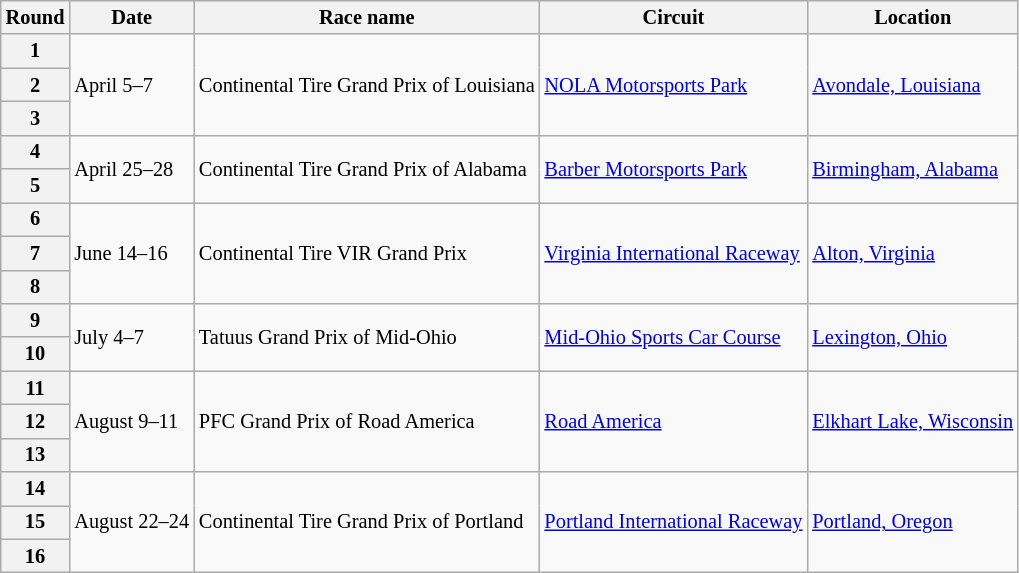<table class="wikitable" style="font-size: 85%">
<tr>
<th>Round</th>
<th>Date</th>
<th>Race name</th>
<th>Circuit</th>
<th>Location</th>
</tr>
<tr>
<th>1</th>
<td rowspan="3">April 5–7</td>
<td rowspan="3">Continental Tire Grand Prix of Louisiana</td>
<td rowspan="3"><a href='#'>NOLA Motorsports Park</a></td>
<td rowspan="3"><a href='#'>Avondale, Louisiana</a></td>
</tr>
<tr>
<th>2</th>
</tr>
<tr>
<th>3</th>
</tr>
<tr>
<th>4</th>
<td rowspan="2">April 25–28</td>
<td rowspan="2">Continental Tire Grand Prix of Alabama</td>
<td rowspan="2"><a href='#'>Barber Motorsports Park</a></td>
<td rowspan="2"><a href='#'>Birmingham, Alabama</a></td>
</tr>
<tr>
<th>5</th>
</tr>
<tr>
<th>6</th>
<td rowspan="3">June 14–16</td>
<td rowspan="3">Continental Tire VIR Grand Prix</td>
<td rowspan="3"><a href='#'>Virginia International Raceway</a></td>
<td rowspan="3"><a href='#'>Alton, Virginia</a></td>
</tr>
<tr>
<th>7</th>
</tr>
<tr>
<th>8</th>
</tr>
<tr>
<th>9</th>
<td rowspan="2">July 4–7</td>
<td rowspan="2">Tatuus Grand Prix of Mid-Ohio</td>
<td rowspan="2"><a href='#'>Mid-Ohio Sports Car Course</a></td>
<td rowspan="2"><a href='#'>Lexington, Ohio</a></td>
</tr>
<tr>
<th>10</th>
</tr>
<tr>
<th>11</th>
<td rowspan="3">August 9–11</td>
<td rowspan="3">PFC Grand Prix of Road America</td>
<td rowspan="3"><a href='#'>Road America</a></td>
<td rowspan="3"><a href='#'>Elkhart Lake, Wisconsin</a></td>
</tr>
<tr>
<th>12</th>
</tr>
<tr>
<th>13</th>
</tr>
<tr>
<th>14</th>
<td rowspan="3">August 22–24</td>
<td rowspan="3">Continental Tire Grand Prix of Portland</td>
<td rowspan="3"><a href='#'>Portland International Raceway</a></td>
<td rowspan="3"><a href='#'>Portland, Oregon</a></td>
</tr>
<tr>
<th>15</th>
</tr>
<tr>
<th>16</th>
</tr>
</table>
